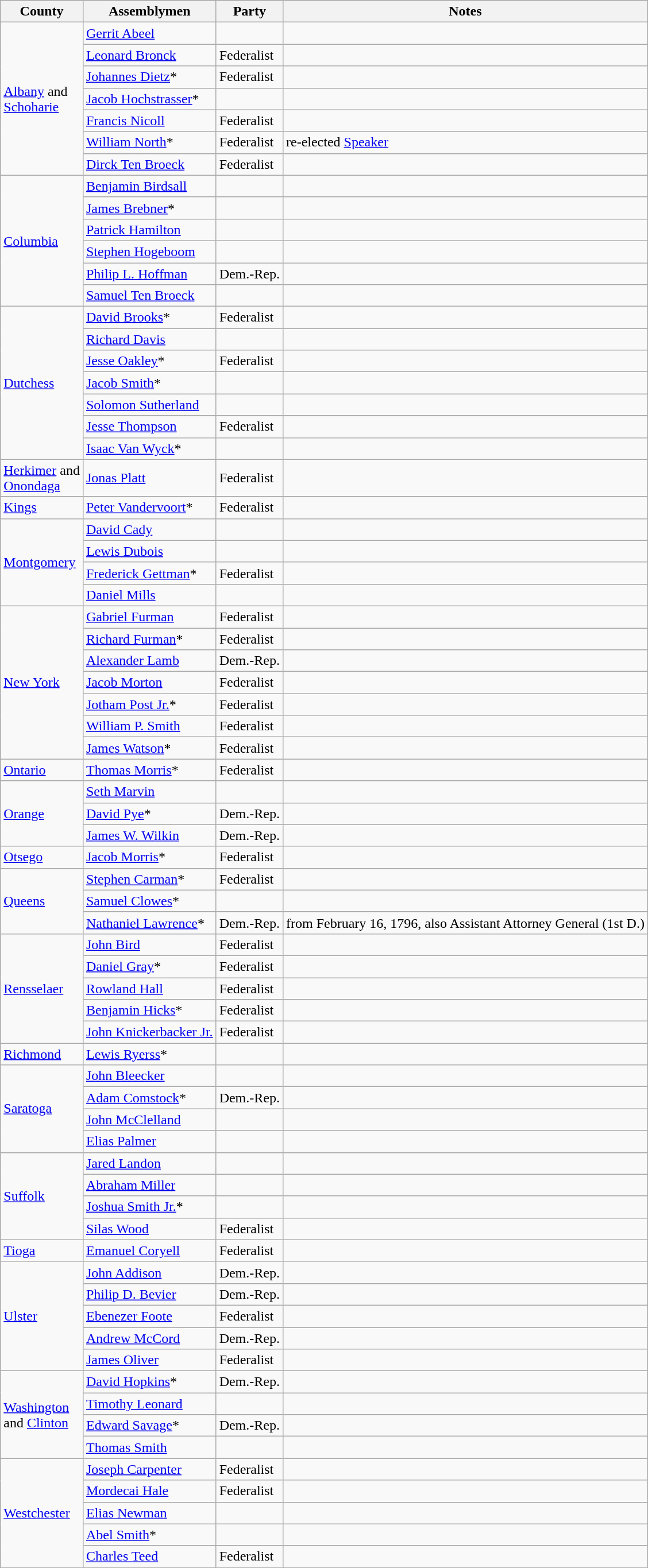<table class=wikitable>
<tr>
<th>County</th>
<th>Assemblymen</th>
<th>Party</th>
<th>Notes</th>
</tr>
<tr>
<td rowspan="7"><a href='#'>Albany</a> and <br><a href='#'>Schoharie</a></td>
<td><a href='#'>Gerrit Abeel</a></td>
<td></td>
<td></td>
</tr>
<tr>
<td><a href='#'>Leonard Bronck</a></td>
<td>Federalist</td>
<td></td>
</tr>
<tr>
<td><a href='#'>Johannes Dietz</a>*</td>
<td>Federalist</td>
<td></td>
</tr>
<tr>
<td><a href='#'>Jacob Hochstrasser</a>*</td>
<td></td>
<td></td>
</tr>
<tr>
<td><a href='#'>Francis Nicoll</a></td>
<td>Federalist</td>
<td></td>
</tr>
<tr>
<td><a href='#'>William North</a>*</td>
<td>Federalist</td>
<td>re-elected <a href='#'>Speaker</a></td>
</tr>
<tr>
<td><a href='#'>Dirck Ten Broeck</a></td>
<td>Federalist</td>
<td></td>
</tr>
<tr>
<td rowspan="6"><a href='#'>Columbia</a></td>
<td><a href='#'>Benjamin Birdsall</a></td>
<td></td>
<td></td>
</tr>
<tr>
<td><a href='#'>James Brebner</a>*</td>
<td></td>
<td></td>
</tr>
<tr>
<td><a href='#'>Patrick Hamilton</a></td>
<td></td>
<td></td>
</tr>
<tr>
<td><a href='#'>Stephen Hogeboom</a></td>
<td></td>
<td></td>
</tr>
<tr>
<td><a href='#'>Philip L. Hoffman</a></td>
<td>Dem.-Rep.</td>
<td></td>
</tr>
<tr>
<td><a href='#'>Samuel Ten Broeck</a></td>
<td></td>
<td></td>
</tr>
<tr>
<td rowspan="7"><a href='#'>Dutchess</a></td>
<td><a href='#'>David Brooks</a>*</td>
<td>Federalist</td>
<td></td>
</tr>
<tr>
<td><a href='#'>Richard Davis</a></td>
<td></td>
<td></td>
</tr>
<tr>
<td><a href='#'>Jesse Oakley</a>*</td>
<td>Federalist</td>
<td></td>
</tr>
<tr>
<td><a href='#'>Jacob Smith</a>*</td>
<td></td>
<td></td>
</tr>
<tr>
<td><a href='#'>Solomon Sutherland</a></td>
<td></td>
<td></td>
</tr>
<tr>
<td><a href='#'>Jesse Thompson</a></td>
<td>Federalist</td>
<td></td>
</tr>
<tr>
<td><a href='#'>Isaac Van Wyck</a>*</td>
<td></td>
<td></td>
</tr>
<tr>
<td><a href='#'>Herkimer</a> and <br><a href='#'>Onondaga</a></td>
<td><a href='#'>Jonas Platt</a></td>
<td>Federalist</td>
<td></td>
</tr>
<tr>
<td><a href='#'>Kings</a></td>
<td><a href='#'>Peter Vandervoort</a>*</td>
<td>Federalist</td>
<td></td>
</tr>
<tr>
<td rowspan="4"><a href='#'>Montgomery</a></td>
<td><a href='#'>David Cady</a></td>
<td></td>
<td></td>
</tr>
<tr>
<td><a href='#'>Lewis Dubois</a></td>
<td></td>
<td></td>
</tr>
<tr>
<td><a href='#'>Frederick Gettman</a>*</td>
<td>Federalist</td>
<td></td>
</tr>
<tr>
<td><a href='#'>Daniel Mills</a></td>
<td></td>
<td></td>
</tr>
<tr>
<td rowspan="7"><a href='#'>New York</a></td>
<td><a href='#'>Gabriel Furman</a></td>
<td>Federalist</td>
<td></td>
</tr>
<tr>
<td><a href='#'>Richard Furman</a>*</td>
<td>Federalist</td>
<td></td>
</tr>
<tr>
<td><a href='#'>Alexander Lamb</a></td>
<td>Dem.-Rep.</td>
<td></td>
</tr>
<tr>
<td><a href='#'>Jacob Morton</a></td>
<td>Federalist</td>
<td></td>
</tr>
<tr>
<td><a href='#'>Jotham Post Jr.</a>*</td>
<td>Federalist</td>
<td></td>
</tr>
<tr>
<td><a href='#'>William P. Smith</a></td>
<td>Federalist</td>
<td></td>
</tr>
<tr>
<td><a href='#'>James Watson</a>*</td>
<td>Federalist</td>
<td></td>
</tr>
<tr>
<td><a href='#'>Ontario</a></td>
<td><a href='#'>Thomas Morris</a>*</td>
<td>Federalist</td>
<td></td>
</tr>
<tr>
<td rowspan="3"><a href='#'>Orange</a></td>
<td><a href='#'>Seth Marvin</a></td>
<td></td>
<td></td>
</tr>
<tr>
<td><a href='#'>David Pye</a>*</td>
<td>Dem.-Rep.</td>
<td></td>
</tr>
<tr>
<td><a href='#'>James W. Wilkin</a></td>
<td>Dem.-Rep.</td>
<td></td>
</tr>
<tr>
<td><a href='#'>Otsego</a></td>
<td><a href='#'>Jacob Morris</a>*</td>
<td>Federalist</td>
<td></td>
</tr>
<tr>
<td rowspan="3"><a href='#'>Queens</a></td>
<td><a href='#'>Stephen Carman</a>*</td>
<td>Federalist</td>
<td></td>
</tr>
<tr>
<td><a href='#'>Samuel Clowes</a>*</td>
<td></td>
<td></td>
</tr>
<tr>
<td><a href='#'>Nathaniel Lawrence</a>*</td>
<td>Dem.-Rep.</td>
<td>from February 16, 1796, also Assistant Attorney General (1st D.)</td>
</tr>
<tr>
<td rowspan="5"><a href='#'>Rensselaer</a></td>
<td><a href='#'>John Bird</a></td>
<td>Federalist</td>
<td></td>
</tr>
<tr>
<td><a href='#'>Daniel Gray</a>*</td>
<td>Federalist</td>
<td></td>
</tr>
<tr>
<td><a href='#'>Rowland Hall</a></td>
<td>Federalist</td>
<td></td>
</tr>
<tr>
<td><a href='#'>Benjamin Hicks</a>*</td>
<td>Federalist</td>
<td></td>
</tr>
<tr>
<td><a href='#'>John Knickerbacker Jr.</a></td>
<td>Federalist</td>
<td></td>
</tr>
<tr>
<td><a href='#'>Richmond</a></td>
<td><a href='#'>Lewis Ryerss</a>*</td>
<td></td>
<td></td>
</tr>
<tr>
<td rowspan="4"><a href='#'>Saratoga</a></td>
<td><a href='#'>John Bleecker</a></td>
<td></td>
<td></td>
</tr>
<tr>
<td><a href='#'>Adam Comstock</a>*</td>
<td>Dem.-Rep.</td>
<td></td>
</tr>
<tr>
<td><a href='#'>John McClelland</a></td>
<td></td>
<td></td>
</tr>
<tr>
<td><a href='#'>Elias Palmer</a></td>
<td></td>
<td></td>
</tr>
<tr>
<td rowspan="4"><a href='#'>Suffolk</a></td>
<td><a href='#'>Jared Landon</a></td>
<td></td>
<td></td>
</tr>
<tr>
<td><a href='#'>Abraham Miller</a></td>
<td></td>
<td></td>
</tr>
<tr>
<td><a href='#'>Joshua Smith Jr.</a>*</td>
<td></td>
<td></td>
</tr>
<tr>
<td><a href='#'>Silas Wood</a></td>
<td>Federalist</td>
<td></td>
</tr>
<tr>
<td><a href='#'>Tioga</a></td>
<td><a href='#'>Emanuel Coryell</a></td>
<td>Federalist</td>
<td></td>
</tr>
<tr>
<td rowspan="5"><a href='#'>Ulster</a></td>
<td><a href='#'>John Addison</a></td>
<td>Dem.-Rep.</td>
<td></td>
</tr>
<tr>
<td><a href='#'>Philip D. Bevier</a></td>
<td>Dem.-Rep.</td>
<td></td>
</tr>
<tr>
<td><a href='#'>Ebenezer Foote</a></td>
<td>Federalist</td>
<td></td>
</tr>
<tr>
<td><a href='#'>Andrew McCord</a></td>
<td>Dem.-Rep.</td>
<td></td>
</tr>
<tr>
<td><a href='#'>James Oliver</a></td>
<td>Federalist</td>
<td></td>
</tr>
<tr>
<td rowspan="4"><a href='#'>Washington</a> <br>and <a href='#'>Clinton</a></td>
<td><a href='#'>David Hopkins</a>*</td>
<td>Dem.-Rep.</td>
<td></td>
</tr>
<tr>
<td><a href='#'>Timothy Leonard</a></td>
<td></td>
<td></td>
</tr>
<tr>
<td><a href='#'>Edward Savage</a>*</td>
<td>Dem.-Rep.</td>
<td></td>
</tr>
<tr>
<td><a href='#'>Thomas Smith</a></td>
<td></td>
<td></td>
</tr>
<tr>
<td rowspan="5"><a href='#'>Westchester</a></td>
<td><a href='#'>Joseph Carpenter</a></td>
<td>Federalist</td>
<td></td>
</tr>
<tr>
<td><a href='#'>Mordecai Hale</a></td>
<td>Federalist</td>
<td></td>
</tr>
<tr>
<td><a href='#'>Elias Newman</a></td>
<td></td>
<td></td>
</tr>
<tr>
<td><a href='#'>Abel Smith</a>*</td>
<td></td>
<td></td>
</tr>
<tr>
<td><a href='#'>Charles Teed</a></td>
<td>Federalist</td>
<td></td>
</tr>
<tr>
</tr>
</table>
